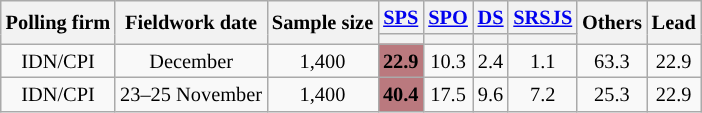<table class="wikitable" style="text-align:center; font-size:85%; line-height:16px; margin-bottom:0">
<tr>
<th rowspan="2">Polling firm</th>
<th rowspan="2">Fieldwork date</th>
<th rowspan="2">Sample size</th>
<th><a href='#'>SPS</a></th>
<th><a href='#'>SPO</a></th>
<th><a href='#'>DS</a></th>
<th><a href='#'>SRSJS</a></th>
<th rowspan="2">Others</th>
<th rowspan="2">Lead</th>
</tr>
<tr>
<th style="background:"></th>
<th style="background:"></th>
<th style="background:"></th>
<th style="background:"></th>
</tr>
<tr>
<td>IDN/CPI</td>
<td>December</td>
<td>1,400</td>
<td style="background:#ba797e"><strong>22.9</strong></td>
<td>10.3</td>
<td>2.4</td>
<td>1.1</td>
<td>63.3</td>
<td style="background:">22.9</td>
</tr>
<tr>
<td>IDN/CPI</td>
<td>23–25 November</td>
<td>1,400</td>
<td style="background:#ba797e"><strong>40.4</strong></td>
<td>17.5</td>
<td>9.6</td>
<td>7.2</td>
<td>25.3</td>
<td style="background:">22.9</td>
</tr>
</table>
